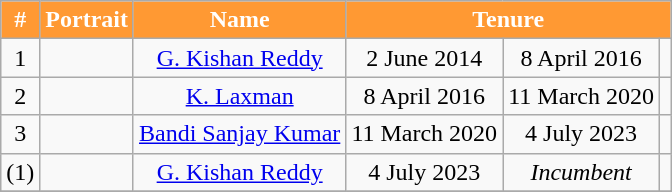<table class="wikitable">
<tr>
<th style="background-color:#FF9933; color:white">#</th>
<th style="background-color:#FF9933; color:white">Portrait</th>
<th style="background-color:#FF9933; color:white">Name</th>
<th colspan="3" style="background-color:#FF9933; color:white">Tenure</th>
</tr>
<tr style="text-align: center;">
<td>1</td>
<td></td>
<td><a href='#'>G. Kishan Reddy</a></td>
<td>2 June 2014</td>
<td>8 April 2016</td>
<td></td>
</tr>
<tr style="text-align: center;">
<td>2</td>
<td></td>
<td><a href='#'>K. Laxman</a></td>
<td>8 April 2016</td>
<td>11 March 2020</td>
<td></td>
</tr>
<tr style="text-align: center;">
<td>3</td>
<td></td>
<td><a href='#'>Bandi Sanjay Kumar</a></td>
<td>11 March 2020</td>
<td>4 July 2023</td>
<td></td>
</tr>
<tr style="text-align: center;">
<td>(1)</td>
<td></td>
<td><a href='#'>G. Kishan Reddy</a></td>
<td>4 July 2023</td>
<td><em>Incumbent</em></td>
<td></td>
</tr>
<tr style="text-align: center;">
</tr>
</table>
